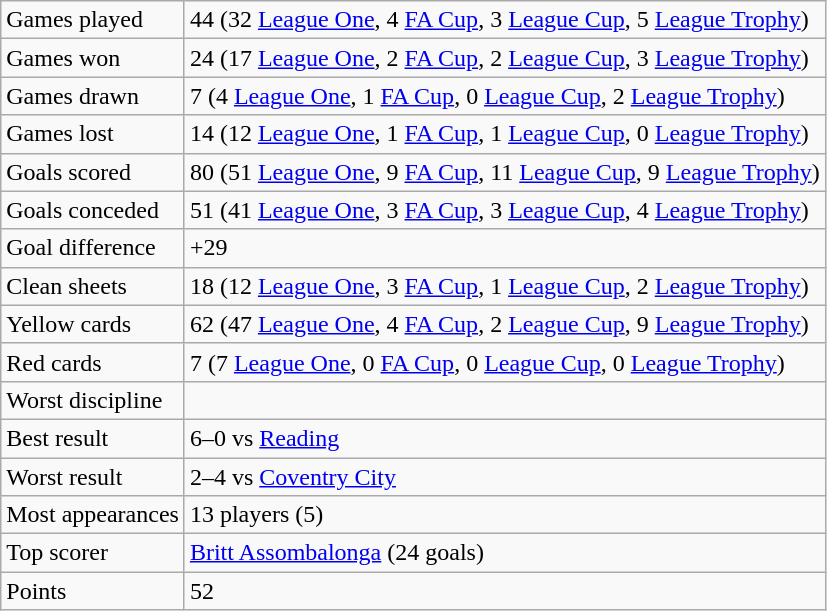<table class="wikitable">
<tr>
<td>Games played</td>
<td>44 (32 <a href='#'>League One</a>, 4 <a href='#'>FA Cup</a>, 3 <a href='#'>League Cup</a>, 5 <a href='#'>League Trophy</a>)</td>
</tr>
<tr>
<td>Games won</td>
<td>24 (17 <a href='#'>League One</a>, 2 <a href='#'>FA Cup</a>, 2 <a href='#'>League Cup</a>, 3 <a href='#'>League Trophy</a>)</td>
</tr>
<tr>
<td>Games drawn</td>
<td>7 (4 <a href='#'>League One</a>, 1 <a href='#'>FA Cup</a>, 0 <a href='#'>League Cup</a>, 2 <a href='#'>League Trophy</a>)</td>
</tr>
<tr>
<td>Games lost</td>
<td>14 (12 <a href='#'>League One</a>, 1 <a href='#'>FA Cup</a>, 1 <a href='#'>League Cup</a>, 0 <a href='#'>League Trophy</a>)</td>
</tr>
<tr>
<td>Goals scored</td>
<td>80 (51 <a href='#'>League One</a>, 9 <a href='#'>FA Cup</a>, 11 <a href='#'>League Cup</a>, 9 <a href='#'>League Trophy</a>)</td>
</tr>
<tr>
<td>Goals conceded</td>
<td>51 (41 <a href='#'>League One</a>, 3 <a href='#'>FA Cup</a>, 3 <a href='#'>League Cup</a>, 4 <a href='#'>League Trophy</a>)</td>
</tr>
<tr>
<td>Goal difference</td>
<td>+29</td>
</tr>
<tr>
<td>Clean sheets</td>
<td>18 (12 <a href='#'>League One</a>, 3 <a href='#'>FA Cup</a>, 1 <a href='#'>League Cup</a>, 2 <a href='#'>League Trophy</a>)</td>
</tr>
<tr>
<td>Yellow cards</td>
<td>62 (47 <a href='#'>League One</a>, 4 <a href='#'>FA Cup</a>, 2 <a href='#'>League Cup</a>, 9 <a href='#'>League Trophy</a>)</td>
</tr>
<tr>
<td>Red cards</td>
<td>7 (7 <a href='#'>League One</a>, 0 <a href='#'>FA Cup</a>, 0 <a href='#'>League Cup</a>, 0 <a href='#'>League Trophy</a>)</td>
</tr>
<tr>
<td>Worst discipline</td>
<td></td>
</tr>
<tr>
<td>Best result</td>
<td>6–0 vs <a href='#'>Reading</a></td>
</tr>
<tr>
<td>Worst result</td>
<td>2–4 vs <a href='#'>Coventry City</a></td>
</tr>
<tr>
<td>Most appearances</td>
<td>13 players (5)</td>
</tr>
<tr>
<td>Top scorer</td>
<td><a href='#'>Britt Assombalonga</a> (24 goals)</td>
</tr>
<tr>
<td>Points</td>
<td>52</td>
</tr>
</table>
